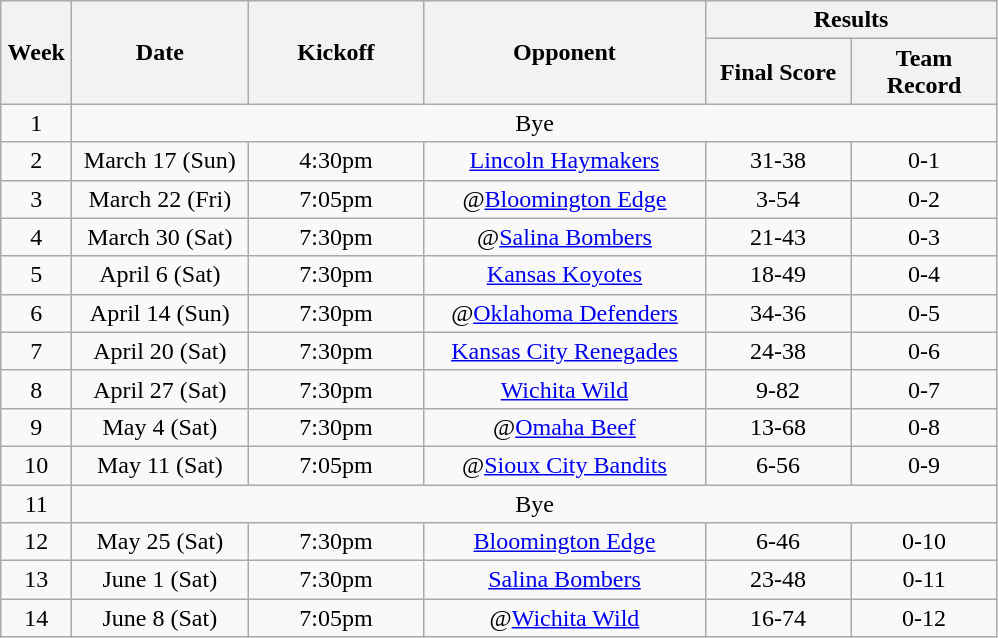<table class="wikitable">
<tr>
<th rowspan="2" width="40">Week</th>
<th rowspan="2" width="110">Date</th>
<th rowspan="2" width="110">Kickoff</th>
<th rowspan="2" width="180">Opponent</th>
<th colspan="2" width="180">Results</th>
</tr>
<tr>
<th width="90">Final Score</th>
<th width="90">Team Record</th>
</tr>
<tr>
<td align="center">1</td>
<td colSpan=5 align="center">Bye</td>
</tr>
<tr>
<td align="center">2</td>
<td align="center">March 17 (Sun)</td>
<td align="center">4:30pm</td>
<td align="center"><a href='#'>Lincoln Haymakers</a></td>
<td align="center">31-38</td>
<td align="center">0-1</td>
</tr>
<tr>
<td align="center">3</td>
<td align="center">March 22 (Fri)</td>
<td align="center">7:05pm</td>
<td align="center">@<a href='#'>Bloomington Edge</a></td>
<td align="center">3-54</td>
<td align="center">0-2</td>
</tr>
<tr>
<td align="center">4</td>
<td align="center">March 30 (Sat)</td>
<td align="center">7:30pm</td>
<td align="center">@<a href='#'>Salina Bombers</a></td>
<td align="center">21-43</td>
<td align="center">0-3</td>
</tr>
<tr>
<td align="center">5</td>
<td align="center">April 6 (Sat)</td>
<td align="center">7:30pm</td>
<td align="center"><a href='#'>Kansas Koyotes</a></td>
<td align="center">18-49</td>
<td align="center">0-4</td>
</tr>
<tr>
<td align="center">6</td>
<td align="center">April 14 (Sun)</td>
<td align="center">7:30pm</td>
<td align="center">@<a href='#'>Oklahoma Defenders</a></td>
<td align="center">34-36</td>
<td align="center">0-5</td>
</tr>
<tr>
<td align="center">7</td>
<td align="center">April 20 (Sat)</td>
<td align="center">7:30pm</td>
<td align="center"><a href='#'>Kansas City Renegades</a></td>
<td align="center">24-38</td>
<td align="center">0-6</td>
</tr>
<tr>
<td align="center">8</td>
<td align="center">April 27 (Sat)</td>
<td align="center">7:30pm</td>
<td align="center"><a href='#'>Wichita Wild</a></td>
<td align="center">9-82</td>
<td align="center">0-7</td>
</tr>
<tr>
<td align="center">9</td>
<td align="center">May 4 (Sat)</td>
<td align="center">7:30pm</td>
<td align="center">@<a href='#'>Omaha Beef</a></td>
<td align="center">13-68</td>
<td align="center">0-8</td>
</tr>
<tr>
<td align="center">10</td>
<td align="center">May 11 (Sat)</td>
<td align="center">7:05pm</td>
<td align="center">@<a href='#'>Sioux City Bandits</a></td>
<td align="center">6-56</td>
<td align="center">0-9</td>
</tr>
<tr>
<td align="center">11</td>
<td colSpan=5 align="center">Bye</td>
</tr>
<tr>
<td align="center">12</td>
<td align="center">May 25 (Sat)</td>
<td align="center">7:30pm</td>
<td align="center"><a href='#'>Bloomington Edge</a></td>
<td align="center">6-46</td>
<td align="center">0-10</td>
</tr>
<tr>
<td align="center">13</td>
<td align="center">June 1 (Sat)</td>
<td align="center">7:30pm</td>
<td align="center"><a href='#'>Salina Bombers</a></td>
<td align="center">23-48</td>
<td align="center">0-11</td>
</tr>
<tr>
<td align="center">14</td>
<td align="center">June 8 (Sat)</td>
<td align="center">7:05pm</td>
<td align="center">@<a href='#'>Wichita Wild</a></td>
<td align="center">16-74</td>
<td align="center">0-12</td>
</tr>
</table>
